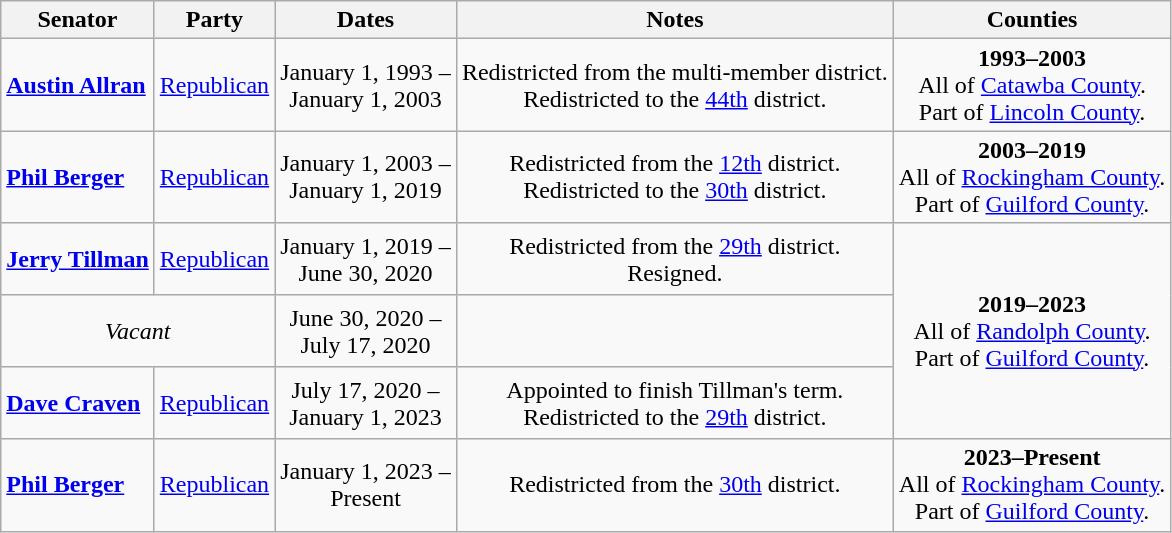<table class=wikitable style="text-align:center">
<tr>
<th>Senator</th>
<th>Party</th>
<th>Dates</th>
<th>Notes</th>
<th>Counties</th>
</tr>
<tr style="height:3em">
<td align=left><strong><a href='#'>Austin Allran</a></strong></td>
<td><a href='#'>Republican</a></td>
<td nowrap>January 1, 1993 – <br> January 1, 2003</td>
<td>Redistricted from the multi-member district. <br> Redistricted to the <a href='#'>44th</a> district.</td>
<td><strong>1993–2003</strong><br> All of <a href='#'>Catawba County</a>. <br> Part of <a href='#'>Lincoln County</a>.</td>
</tr>
<tr style="height:3em">
<td align=left><strong><a href='#'>Phil Berger</a></strong></td>
<td><a href='#'>Republican</a></td>
<td nowrap>January 1, 2003 – <br> January 1, 2019</td>
<td>Redistricted from the <a href='#'>12th</a> district. <br> Redistricted to the <a href='#'>30th</a> district.</td>
<td><strong>2003–2019</strong><br> All of <a href='#'>Rockingham County</a>. <br> Part of <a href='#'>Guilford County</a>.</td>
</tr>
<tr style="height:3em">
<td align=left><strong><a href='#'>Jerry Tillman</a></strong></td>
<td><a href='#'>Republican</a></td>
<td nowrap>January 1, 2019 – <br> June 30, 2020</td>
<td>Redistricted from the <a href='#'>29th</a> district. <br> Resigned.</td>
<td rowspan=3><strong>2019–2023</strong><br> All of <a href='#'>Randolph County</a>. <br> Part of <a href='#'>Guilford County</a>.</td>
</tr>
<tr style="height:3em">
<td colspan=2><em>Vacant</em></td>
<td nowrap>June 30, 2020 – <br> July 17, 2020</td>
<td></td>
</tr>
<tr style="height:3em">
<td align=left><strong><a href='#'>Dave Craven</a></strong></td>
<td><a href='#'>Republican</a></td>
<td nowrap>July 17, 2020 – <br> January 1, 2023</td>
<td>Appointed to finish Tillman's term. <br> Redistricted to the <a href='#'>29th</a> district.</td>
</tr>
<tr style="height:3em">
<td align=left><strong><a href='#'>Phil Berger</a></strong></td>
<td><a href='#'>Republican</a></td>
<td nowrap>January 1, 2023 – <br> Present</td>
<td>Redistricted from the <a href='#'>30th</a> district.</td>
<td><strong>2023–Present</strong><br> All of <a href='#'>Rockingham County</a>. <br> Part of <a href='#'>Guilford County</a>.</td>
</tr>
</table>
